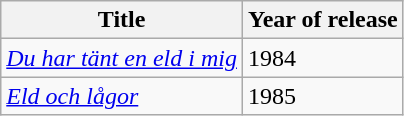<table class=wikitable>
<tr>
<th>Title</th>
<th>Year of release</th>
</tr>
<tr>
<td><em><a href='#'>Du har tänt en eld i mig</a></em></td>
<td>1984</td>
</tr>
<tr>
<td><em><a href='#'>Eld och lågor</a></em></td>
<td>1985</td>
</tr>
</table>
